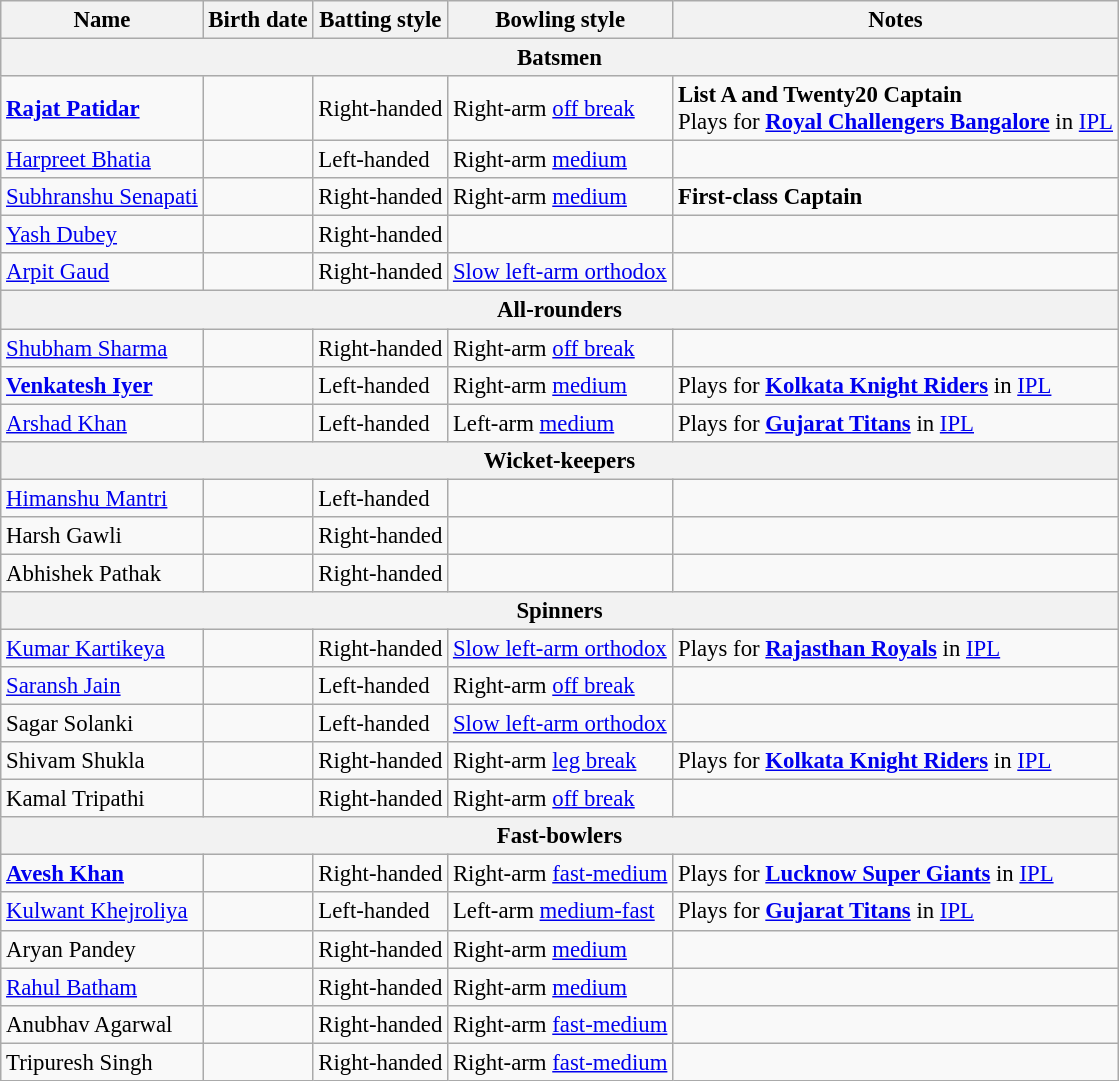<table class="wikitable" style="font-size:95%;">
<tr>
<th align=center>Name</th>
<th align=center>Birth date</th>
<th align=center>Batting style</th>
<th align=center>Bowling style</th>
<th align=center>Notes</th>
</tr>
<tr>
<th colspan="5">Batsmen</th>
</tr>
<tr>
<td><strong><a href='#'>Rajat Patidar</a></strong></td>
<td></td>
<td>Right-handed</td>
<td>Right-arm <a href='#'>off break</a></td>
<td><strong>List A and Twenty20 Captain</strong> <br> Plays for <strong><a href='#'>Royal Challengers Bangalore</a></strong> in <a href='#'>IPL</a></td>
</tr>
<tr>
<td><a href='#'>Harpreet Bhatia</a></td>
<td></td>
<td>Left-handed</td>
<td>Right-arm <a href='#'>medium</a></td>
<td></td>
</tr>
<tr>
<td><a href='#'>Subhranshu Senapati</a></td>
<td></td>
<td>Right-handed</td>
<td>Right-arm <a href='#'>medium</a></td>
<td><strong>First-class Captain</strong></td>
</tr>
<tr>
<td><a href='#'>Yash Dubey</a></td>
<td></td>
<td>Right-handed</td>
<td></td>
<td></td>
</tr>
<tr>
<td><a href='#'>Arpit Gaud</a></td>
<td></td>
<td>Right-handed</td>
<td><a href='#'>Slow left-arm orthodox</a></td>
<td></td>
</tr>
<tr>
<th colspan="5">All-rounders</th>
</tr>
<tr>
<td><a href='#'>Shubham Sharma</a></td>
<td></td>
<td>Right-handed</td>
<td>Right-arm <a href='#'>off break</a></td>
<td></td>
</tr>
<tr>
<td><strong><a href='#'>Venkatesh Iyer</a></strong></td>
<td></td>
<td>Left-handed</td>
<td>Right-arm <a href='#'>medium</a></td>
<td>Plays for <strong><a href='#'>Kolkata Knight Riders</a></strong> in <a href='#'>IPL</a></td>
</tr>
<tr>
<td><a href='#'>Arshad Khan</a></td>
<td></td>
<td>Left-handed</td>
<td>Left-arm <a href='#'>medium</a></td>
<td>Plays for <strong><a href='#'>Gujarat Titans</a></strong> in <a href='#'>IPL</a></td>
</tr>
<tr>
<th colspan="5">Wicket-keepers</th>
</tr>
<tr>
<td><a href='#'>Himanshu Mantri</a></td>
<td></td>
<td>Left-handed</td>
<td></td>
<td></td>
</tr>
<tr>
<td>Harsh Gawli</td>
<td></td>
<td>Right-handed</td>
<td></td>
<td></td>
</tr>
<tr>
<td>Abhishek Pathak</td>
<td></td>
<td>Right-handed</td>
<td></td>
<td></td>
</tr>
<tr>
<th colspan="5">Spinners</th>
</tr>
<tr>
<td><a href='#'>Kumar Kartikeya</a></td>
<td></td>
<td>Right-handed</td>
<td><a href='#'>Slow left-arm orthodox</a></td>
<td>Plays for <strong><a href='#'>Rajasthan Royals</a></strong> in <a href='#'>IPL</a></td>
</tr>
<tr>
<td><a href='#'>Saransh Jain</a></td>
<td></td>
<td>Left-handed</td>
<td>Right-arm <a href='#'>off break</a></td>
<td></td>
</tr>
<tr>
<td>Sagar Solanki</td>
<td></td>
<td>Left-handed</td>
<td><a href='#'>Slow left-arm orthodox</a></td>
<td></td>
</tr>
<tr>
<td>Shivam Shukla</td>
<td></td>
<td>Right-handed</td>
<td>Right-arm <a href='#'>leg break</a></td>
<td>Plays for <strong><a href='#'>Kolkata Knight Riders</a></strong> in <a href='#'>IPL</a></td>
</tr>
<tr>
<td>Kamal Tripathi</td>
<td></td>
<td>Right-handed</td>
<td>Right-arm <a href='#'>off break</a></td>
<td></td>
</tr>
<tr>
<th colspan="5">Fast-bowlers</th>
</tr>
<tr>
<td><strong><a href='#'>Avesh Khan</a></strong></td>
<td></td>
<td>Right-handed</td>
<td>Right-arm <a href='#'>fast-medium</a></td>
<td>Plays for <strong><a href='#'>Lucknow Super Giants</a></strong> in <a href='#'>IPL</a></td>
</tr>
<tr>
<td><a href='#'>Kulwant Khejroliya</a></td>
<td></td>
<td>Left-handed</td>
<td>Left-arm <a href='#'>medium-fast</a></td>
<td>Plays for <strong><a href='#'>Gujarat Titans</a></strong> in <a href='#'>IPL</a></td>
</tr>
<tr>
<td>Aryan Pandey</td>
<td></td>
<td>Right-handed</td>
<td>Right-arm <a href='#'>medium</a></td>
<td></td>
</tr>
<tr>
<td><a href='#'>Rahul Batham</a></td>
<td></td>
<td>Right-handed</td>
<td>Right-arm <a href='#'>medium</a></td>
<td></td>
</tr>
<tr>
<td>Anubhav Agarwal</td>
<td></td>
<td>Right-handed</td>
<td>Right-arm <a href='#'>fast-medium</a></td>
<td></td>
</tr>
<tr>
<td>Tripuresh Singh</td>
<td></td>
<td>Right-handed</td>
<td>Right-arm <a href='#'>fast-medium</a></td>
<td></td>
</tr>
</table>
